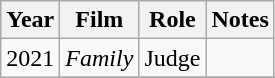<table class="wikitable sortable">
<tr>
<th>Year</th>
<th>Film</th>
<th>Role</th>
<th>Notes</th>
</tr>
<tr>
<td rowspan="2">2021</td>
<td><em>Family</em></td>
<td>Judge</td>
<td></td>
</tr>
<tr>
</tr>
</table>
